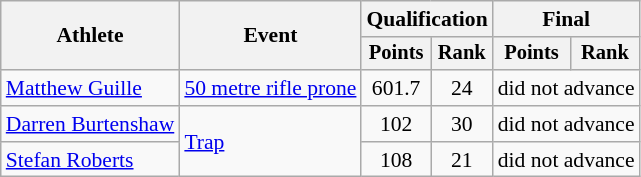<table class="wikitable" style="font-size:90%">
<tr>
<th rowspan=2>Athlete</th>
<th rowspan=2>Event</th>
<th colspan=2>Qualification</th>
<th colspan=2>Final</th>
</tr>
<tr style="font-size:95%">
<th>Points</th>
<th>Rank</th>
<th>Points</th>
<th>Rank</th>
</tr>
<tr align=center>
<td align=left><a href='#'>Matthew Guille</a></td>
<td align=left><a href='#'>50 metre rifle prone</a></td>
<td>601.7</td>
<td>24</td>
<td colspan=2>did not advance</td>
</tr>
<tr align=center>
<td align=left><a href='#'>Darren Burtenshaw</a></td>
<td align=left rowspan=2><a href='#'>Trap</a></td>
<td>102</td>
<td>30</td>
<td colspan=2>did not advance</td>
</tr>
<tr align=center>
<td align=left><a href='#'>Stefan Roberts</a></td>
<td>108</td>
<td>21</td>
<td colspan=2>did not advance</td>
</tr>
</table>
